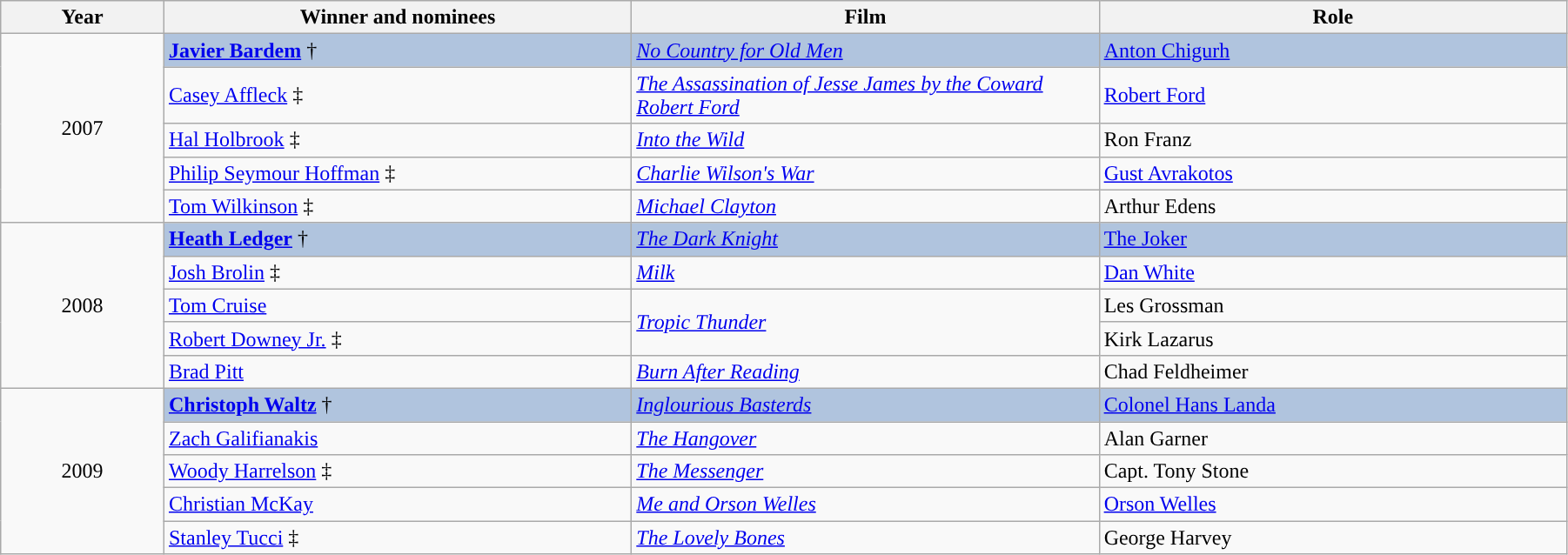<table class="wikitable" width="95%" cellpadding="5">
<tr>
<th width="100"><strong>Year</strong></th>
<th width="300"><strong>Winner and nominees</strong></th>
<th width="300"><strong>Film</strong></th>
<th width="300"><strong>Role</strong></th>
</tr>
<tr>
<td rowspan="5" style="text-align:center;">2007</td>
<td style="background:#B0C4DE;"><strong><a href='#'>Javier Bardem</a></strong> †</td>
<td style="background:#B0C4DE;"><em><a href='#'>No Country for Old Men</a></em></td>
<td style="background:#B0C4DE;"><a href='#'>Anton Chigurh</a></td>
</tr>
<tr>
<td><a href='#'>Casey Affleck</a> ‡</td>
<td><em><a href='#'>The Assassination of Jesse James by the Coward Robert Ford</a></em></td>
<td><a href='#'>Robert Ford</a></td>
</tr>
<tr>
<td><a href='#'>Hal Holbrook</a> ‡</td>
<td><em><a href='#'>Into the Wild</a></em></td>
<td>Ron Franz</td>
</tr>
<tr>
<td><a href='#'>Philip Seymour Hoffman</a> ‡</td>
<td><em><a href='#'>Charlie Wilson's War</a></em></td>
<td><a href='#'>Gust Avrakotos</a></td>
</tr>
<tr>
<td><a href='#'>Tom Wilkinson</a> ‡</td>
<td><em><a href='#'>Michael Clayton</a></em></td>
<td>Arthur Edens</td>
</tr>
<tr>
<td rowspan="5" style="text-align:center;">2008</td>
<td style="background:#B0C4DE;"><strong><a href='#'>Heath Ledger</a></strong> †</td>
<td style="background:#B0C4DE;"><em><a href='#'>The Dark Knight</a></em></td>
<td style="background:#B0C4DE;"><a href='#'>The Joker</a></td>
</tr>
<tr>
<td><a href='#'>Josh Brolin</a> ‡</td>
<td><em><a href='#'>Milk</a></em></td>
<td><a href='#'>Dan White</a></td>
</tr>
<tr>
<td><a href='#'>Tom Cruise</a></td>
<td rowspan="2'"><em><a href='#'>Tropic Thunder</a></em></td>
<td>Les Grossman</td>
</tr>
<tr>
<td><a href='#'>Robert Downey Jr.</a> ‡</td>
<td>Kirk Lazarus</td>
</tr>
<tr>
<td><a href='#'>Brad Pitt</a></td>
<td><em><a href='#'>Burn After Reading</a></em></td>
<td>Chad Feldheimer</td>
</tr>
<tr>
<td rowspan="5" style="text-align:center;">2009</td>
<td style="background:#B0C4DE;"><strong><a href='#'>Christoph Waltz</a></strong> †</td>
<td style="background:#B0C4DE;"><em><a href='#'>Inglourious Basterds</a></em></td>
<td style="background:#B0C4DE;"><a href='#'>Colonel Hans Landa</a></td>
</tr>
<tr>
<td><a href='#'>Zach Galifianakis</a></td>
<td><em><a href='#'>The Hangover</a></em></td>
<td>Alan Garner</td>
</tr>
<tr>
<td><a href='#'>Woody Harrelson</a> ‡</td>
<td><em><a href='#'>The Messenger</a></em></td>
<td>Capt. Tony Stone</td>
</tr>
<tr>
<td><a href='#'>Christian McKay</a></td>
<td><em><a href='#'>Me and Orson Welles</a></em></td>
<td><a href='#'>Orson Welles</a></td>
</tr>
<tr>
<td><a href='#'>Stanley Tucci</a> ‡</td>
<td><em><a href='#'>The Lovely Bones</a></em></td>
<td>George Harvey</td>
</tr>
</table>
